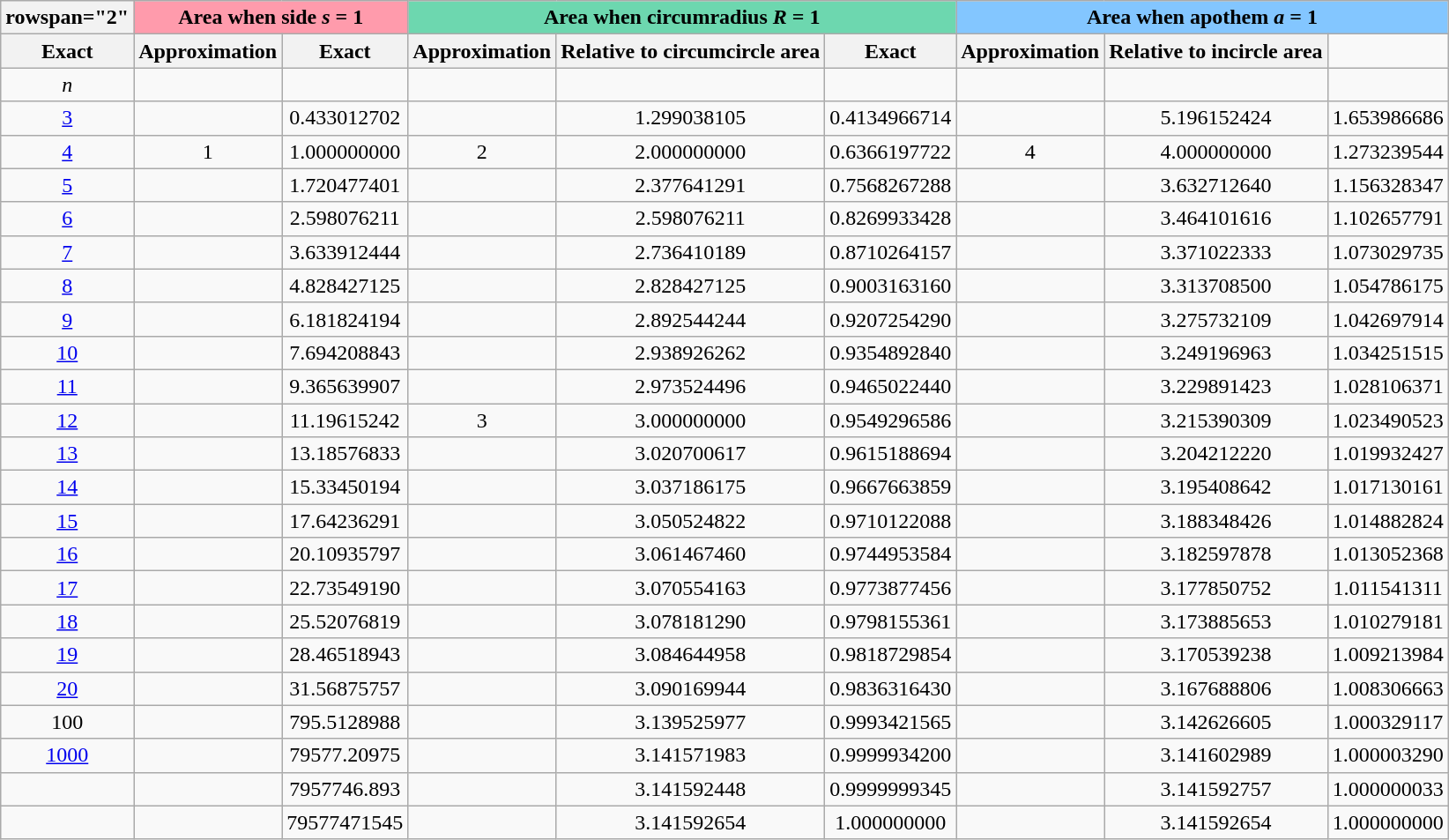<table class=wikitable style="text-align:center;">
<tr>
<th>rowspan="2" </th>
<th style="background:#ff9bac" colspan="2">Area when side <em>s</em> = 1</th>
<th style="background:#6dd7af" colspan="3">Area when circumradius <em>R</em> = 1</th>
<th style="background:#83c6ff" colspan="3">Area when apothem <em>a</em> = 1</th>
</tr>
<tr>
<th>Exact</th>
<th>Approximation</th>
<th>Exact</th>
<th>Approximation</th>
<th>Relative to circumcircle area</th>
<th>Exact</th>
<th>Approximation</th>
<th>Relative to incircle area</th>
</tr>
<tr>
<td><em>n</em></td>
<td></td>
<td></td>
<td></td>
<td></td>
<td></td>
<td></td>
<td></td>
<td></td>
</tr>
<tr>
<td><a href='#'>3</a></td>
<td></td>
<td>0.433012702</td>
<td></td>
<td>1.299038105</td>
<td>0.4134966714</td>
<td></td>
<td>5.196152424</td>
<td>1.653986686</td>
</tr>
<tr>
<td><a href='#'>4</a></td>
<td>1</td>
<td>1.000000000</td>
<td>2</td>
<td>2.000000000</td>
<td>0.6366197722</td>
<td>4</td>
<td>4.000000000</td>
<td>1.273239544</td>
</tr>
<tr>
<td><a href='#'>5</a></td>
<td></td>
<td>1.720477401</td>
<td></td>
<td>2.377641291</td>
<td>0.7568267288</td>
<td></td>
<td>3.632712640</td>
<td>1.156328347</td>
</tr>
<tr>
<td><a href='#'>6</a></td>
<td></td>
<td>2.598076211</td>
<td></td>
<td>2.598076211</td>
<td>0.8269933428</td>
<td></td>
<td>3.464101616</td>
<td>1.102657791</td>
</tr>
<tr>
<td><a href='#'>7</a></td>
<td></td>
<td>3.633912444</td>
<td></td>
<td>2.736410189</td>
<td>0.8710264157</td>
<td></td>
<td>3.371022333</td>
<td>1.073029735</td>
</tr>
<tr>
<td><a href='#'>8</a></td>
<td></td>
<td>4.828427125</td>
<td></td>
<td>2.828427125</td>
<td>0.9003163160</td>
<td></td>
<td>3.313708500</td>
<td>1.054786175</td>
</tr>
<tr>
<td><a href='#'>9</a></td>
<td></td>
<td>6.181824194</td>
<td></td>
<td>2.892544244</td>
<td>0.9207254290</td>
<td></td>
<td>3.275732109</td>
<td>1.042697914</td>
</tr>
<tr>
<td><a href='#'>10</a></td>
<td></td>
<td>7.694208843</td>
<td></td>
<td>2.938926262</td>
<td>0.9354892840</td>
<td></td>
<td>3.249196963</td>
<td>1.034251515</td>
</tr>
<tr>
<td><a href='#'>11</a></td>
<td></td>
<td>9.365639907</td>
<td></td>
<td>2.973524496</td>
<td>0.9465022440</td>
<td></td>
<td>3.229891423</td>
<td>1.028106371</td>
</tr>
<tr>
<td><a href='#'>12</a></td>
<td></td>
<td>11.19615242</td>
<td>3</td>
<td>3.000000000</td>
<td>0.9549296586</td>
<td></td>
<td>3.215390309</td>
<td>1.023490523</td>
</tr>
<tr>
<td><a href='#'>13</a></td>
<td></td>
<td>13.18576833</td>
<td></td>
<td>3.020700617</td>
<td>0.9615188694</td>
<td></td>
<td>3.204212220</td>
<td>1.019932427</td>
</tr>
<tr>
<td><a href='#'>14</a></td>
<td></td>
<td>15.33450194</td>
<td></td>
<td>3.037186175</td>
<td>0.9667663859</td>
<td></td>
<td>3.195408642</td>
<td>1.017130161</td>
</tr>
<tr>
<td><a href='#'>15</a></td>
<td></td>
<td>17.64236291</td>
<td></td>
<td>3.050524822</td>
<td>0.9710122088</td>
<td></td>
<td>3.188348426</td>
<td>1.014882824</td>
</tr>
<tr>
<td><a href='#'>16</a></td>
<td></td>
<td>20.10935797</td>
<td></td>
<td>3.061467460</td>
<td>0.9744953584</td>
<td></td>
<td>3.182597878</td>
<td>1.013052368</td>
</tr>
<tr>
<td><a href='#'>17</a></td>
<td></td>
<td>22.73549190</td>
<td></td>
<td>3.070554163</td>
<td>0.9773877456</td>
<td></td>
<td>3.177850752</td>
<td>1.011541311</td>
</tr>
<tr>
<td><a href='#'>18</a></td>
<td></td>
<td>25.52076819</td>
<td></td>
<td>3.078181290</td>
<td>0.9798155361</td>
<td></td>
<td>3.173885653</td>
<td>1.010279181</td>
</tr>
<tr>
<td><a href='#'>19</a></td>
<td></td>
<td>28.46518943</td>
<td></td>
<td>3.084644958</td>
<td>0.9818729854</td>
<td></td>
<td>3.170539238</td>
<td>1.009213984</td>
</tr>
<tr>
<td><a href='#'>20</a></td>
<td></td>
<td>31.56875757</td>
<td></td>
<td>3.090169944</td>
<td>0.9836316430</td>
<td></td>
<td>3.167688806</td>
<td>1.008306663</td>
</tr>
<tr>
<td>100</td>
<td></td>
<td>795.5128988</td>
<td></td>
<td>3.139525977</td>
<td>0.9993421565</td>
<td></td>
<td>3.142626605</td>
<td>1.000329117</td>
</tr>
<tr>
<td><a href='#'>1000</a></td>
<td></td>
<td>79577.20975</td>
<td></td>
<td>3.141571983</td>
<td>0.9999934200</td>
<td></td>
<td>3.141602989</td>
<td>1.000003290</td>
</tr>
<tr>
<td><a href='#'></a></td>
<td></td>
<td>7957746.893</td>
<td></td>
<td>3.141592448</td>
<td>0.9999999345</td>
<td></td>
<td>3.141592757</td>
<td>1.000000033</td>
</tr>
<tr>
<td><a href='#'></a></td>
<td></td>
<td>79577471545</td>
<td></td>
<td>3.141592654</td>
<td>1.000000000</td>
<td></td>
<td>3.141592654</td>
<td>1.000000000</td>
</tr>
</table>
